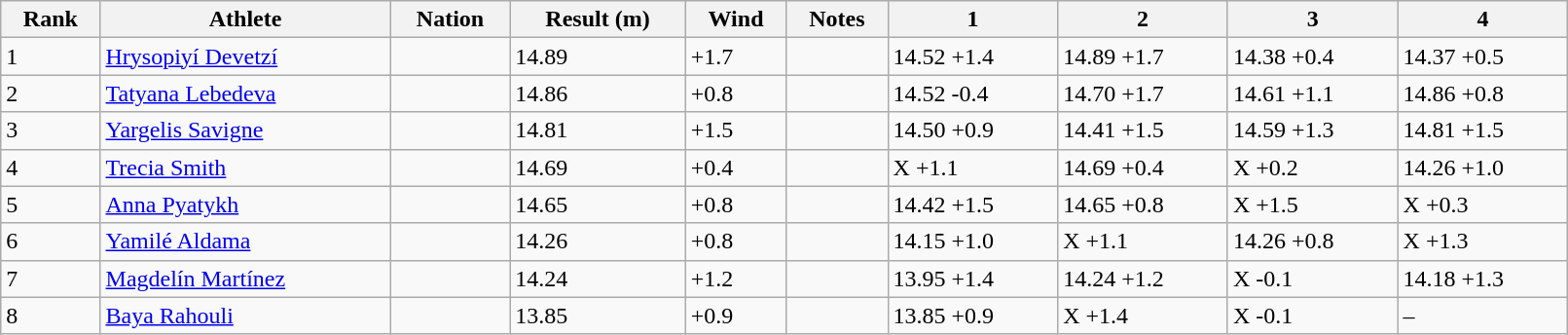<table class="wikitable" style="text=align:center;" width=85%>
<tr>
<th>Rank</th>
<th>Athlete</th>
<th>Nation</th>
<th>Result (m)</th>
<th>Wind</th>
<th>Notes</th>
<th>1</th>
<th>2</th>
<th>3</th>
<th>4</th>
</tr>
<tr>
<td>1</td>
<td><a href='#'>Hrysopiyí Devetzí</a></td>
<td></td>
<td>14.89</td>
<td>+1.7</td>
<td></td>
<td>14.52 +1.4</td>
<td>14.89 +1.7</td>
<td>14.38 +0.4</td>
<td>14.37 +0.5</td>
</tr>
<tr>
<td>2</td>
<td><a href='#'>Tatyana Lebedeva</a></td>
<td></td>
<td>14.86</td>
<td>+0.8</td>
<td></td>
<td>14.52 -0.4</td>
<td>14.70 +1.7</td>
<td>14.61 +1.1</td>
<td>14.86 +0.8</td>
</tr>
<tr>
<td>3</td>
<td><a href='#'>Yargelis Savigne</a></td>
<td></td>
<td>14.81</td>
<td>+1.5</td>
<td></td>
<td>14.50 +0.9</td>
<td>14.41 +1.5</td>
<td>14.59 +1.3</td>
<td>14.81 +1.5</td>
</tr>
<tr>
<td>4</td>
<td><a href='#'>Trecia Smith</a></td>
<td></td>
<td>14.69</td>
<td>+0.4</td>
<td></td>
<td>X +1.1</td>
<td>14.69 +0.4</td>
<td>X +0.2</td>
<td>14.26 +1.0</td>
</tr>
<tr>
<td>5</td>
<td><a href='#'>Anna Pyatykh</a></td>
<td></td>
<td>14.65</td>
<td>+0.8</td>
<td></td>
<td>14.42 +1.5</td>
<td>14.65 +0.8</td>
<td>X +1.5</td>
<td>X +0.3</td>
</tr>
<tr>
<td>6</td>
<td><a href='#'>Yamilé Aldama</a></td>
<td></td>
<td>14.26</td>
<td>+0.8</td>
<td></td>
<td>14.15 +1.0</td>
<td>X +1.1</td>
<td>14.26 +0.8</td>
<td>X +1.3</td>
</tr>
<tr>
<td>7</td>
<td><a href='#'>Magdelín Martínez</a></td>
<td></td>
<td>14.24</td>
<td>+1.2</td>
<td></td>
<td>13.95 +1.4</td>
<td>14.24 +1.2</td>
<td>X -0.1</td>
<td>14.18 +1.3</td>
</tr>
<tr>
<td>8</td>
<td><a href='#'>Baya Rahouli</a></td>
<td></td>
<td>13.85</td>
<td>+0.9</td>
<td></td>
<td>13.85 +0.9</td>
<td>X +1.4</td>
<td>X -0.1</td>
<td>–</td>
</tr>
</table>
